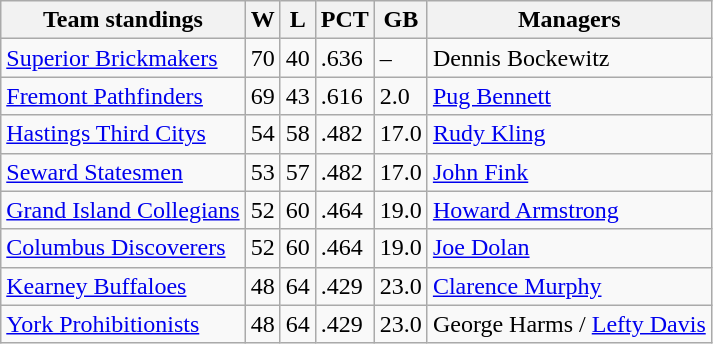<table class="wikitable">
<tr>
<th>Team standings</th>
<th>W</th>
<th>L</th>
<th>PCT</th>
<th>GB</th>
<th>Managers</th>
</tr>
<tr>
<td><a href='#'>Superior Brickmakers</a></td>
<td>70</td>
<td>40</td>
<td>.636</td>
<td>–</td>
<td>Dennis Bockewitz</td>
</tr>
<tr>
<td><a href='#'>Fremont Pathfinders</a></td>
<td>69</td>
<td>43</td>
<td>.616</td>
<td>2.0</td>
<td><a href='#'>Pug Bennett</a></td>
</tr>
<tr>
<td><a href='#'>Hastings Third Citys</a></td>
<td>54</td>
<td>58</td>
<td>.482</td>
<td>17.0</td>
<td><a href='#'>Rudy Kling</a></td>
</tr>
<tr>
<td><a href='#'>Seward Statesmen</a></td>
<td>53</td>
<td>57</td>
<td>.482</td>
<td>17.0</td>
<td><a href='#'>John Fink</a></td>
</tr>
<tr>
<td><a href='#'>Grand Island Collegians</a></td>
<td>52</td>
<td>60</td>
<td>.464</td>
<td>19.0</td>
<td><a href='#'>Howard Armstrong</a></td>
</tr>
<tr>
<td><a href='#'>Columbus Discoverers</a></td>
<td>52</td>
<td>60</td>
<td>.464</td>
<td>19.0</td>
<td><a href='#'>Joe Dolan</a></td>
</tr>
<tr>
<td><a href='#'>Kearney Buffaloes</a></td>
<td>48</td>
<td>64</td>
<td>.429</td>
<td>23.0</td>
<td><a href='#'>Clarence Murphy</a></td>
</tr>
<tr>
<td><a href='#'>York Prohibitionists</a></td>
<td>48</td>
<td>64</td>
<td>.429</td>
<td>23.0</td>
<td>George Harms / <a href='#'>Lefty Davis</a></td>
</tr>
</table>
